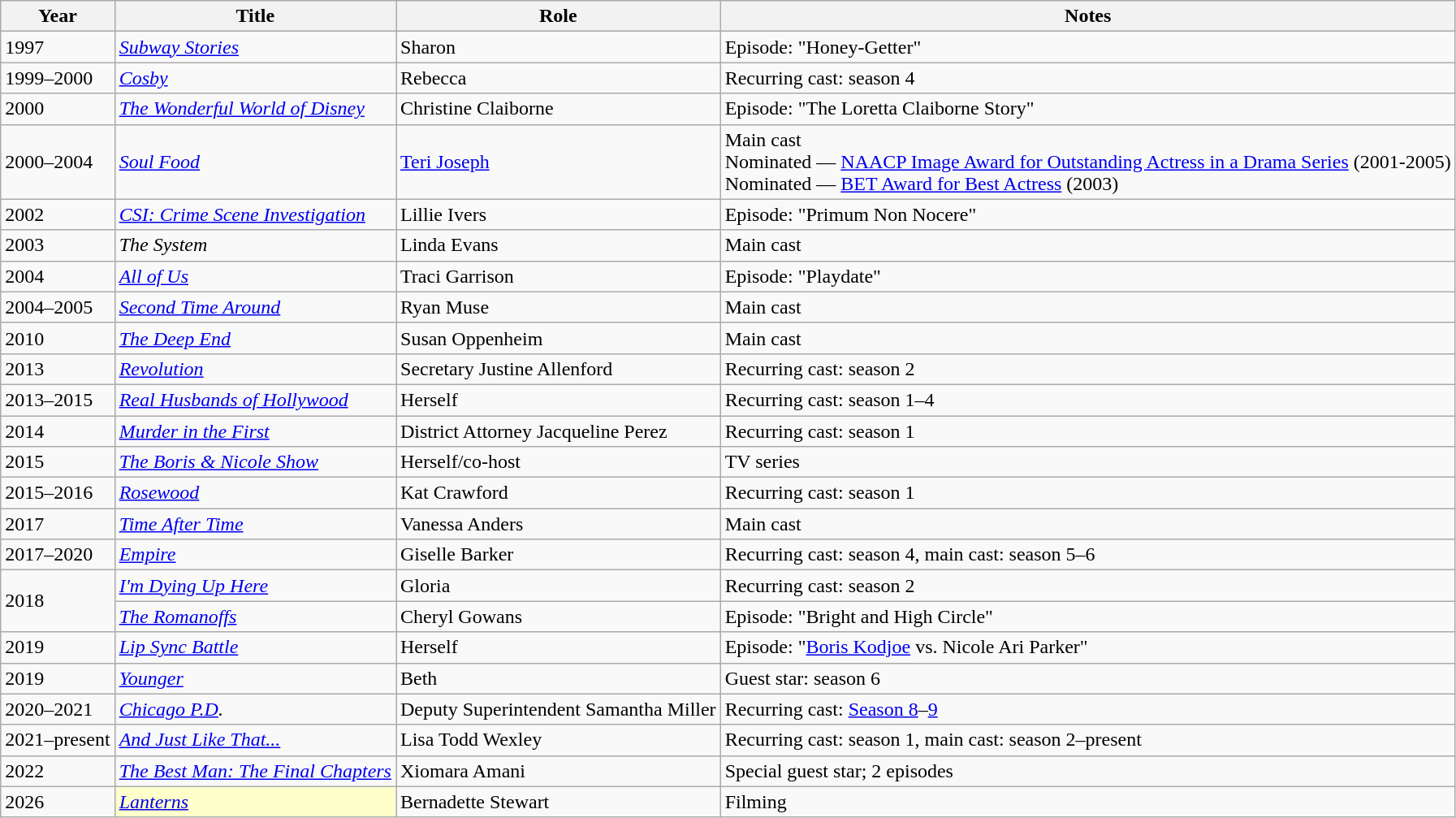<table class="wikitable sortable plainrowheaders">
<tr>
<th scope="col">Year</th>
<th scope="col">Title</th>
<th scope="col">Role</th>
<th scope="col" class="unsortable">Notes</th>
</tr>
<tr>
<td>1997</td>
<td><em><a href='#'>Subway Stories</a></em></td>
<td>Sharon</td>
<td>Episode: "Honey-Getter"</td>
</tr>
<tr>
<td>1999–2000</td>
<td><em><a href='#'>Cosby</a></em></td>
<td>Rebecca</td>
<td>Recurring cast: season 4</td>
</tr>
<tr>
<td>2000</td>
<td><em><a href='#'>The Wonderful World of Disney</a></em></td>
<td>Christine Claiborne</td>
<td>Episode: "The Loretta Claiborne Story"</td>
</tr>
<tr>
<td>2000–2004</td>
<td><em><a href='#'>Soul Food</a></em></td>
<td><a href='#'>Teri Joseph</a></td>
<td>Main cast<br>Nominated — <a href='#'>NAACP Image Award for Outstanding Actress in a Drama Series</a> (2001-2005)<br>Nominated — <a href='#'>BET Award for Best Actress</a> (2003)</td>
</tr>
<tr>
<td>2002</td>
<td><em><a href='#'>CSI: Crime Scene Investigation</a></em></td>
<td>Lillie Ivers</td>
<td>Episode: "Primum Non Nocere"</td>
</tr>
<tr>
<td>2003</td>
<td><em>The System</em></td>
<td>Linda Evans</td>
<td>Main cast</td>
</tr>
<tr>
<td>2004</td>
<td><em><a href='#'>All of Us</a></em></td>
<td>Traci Garrison</td>
<td>Episode: "Playdate"</td>
</tr>
<tr>
<td>2004–2005</td>
<td><em><a href='#'>Second Time Around</a></em></td>
<td>Ryan Muse</td>
<td>Main cast</td>
</tr>
<tr>
<td>2010</td>
<td><em><a href='#'>The Deep End</a></em></td>
<td>Susan Oppenheim</td>
<td>Main cast</td>
</tr>
<tr>
<td>2013</td>
<td><em><a href='#'>Revolution</a></em></td>
<td>Secretary Justine Allenford</td>
<td>Recurring cast: season 2</td>
</tr>
<tr>
<td>2013–2015</td>
<td><em><a href='#'>Real Husbands of Hollywood</a></em></td>
<td>Herself</td>
<td>Recurring cast: season 1–4</td>
</tr>
<tr>
<td>2014</td>
<td><em><a href='#'>Murder in the First</a></em></td>
<td>District Attorney Jacqueline Perez</td>
<td>Recurring cast: season 1</td>
</tr>
<tr>
<td>2015</td>
<td><em><a href='#'>The Boris & Nicole Show</a></em></td>
<td>Herself/co-host</td>
<td>TV series</td>
</tr>
<tr>
<td>2015–2016</td>
<td><em><a href='#'>Rosewood</a></em></td>
<td>Kat Crawford</td>
<td>Recurring cast: season 1</td>
</tr>
<tr>
<td>2017</td>
<td><em><a href='#'>Time After Time</a></em></td>
<td>Vanessa Anders</td>
<td>Main cast</td>
</tr>
<tr>
<td>2017–2020</td>
<td><em><a href='#'>Empire</a></em></td>
<td>Giselle Barker</td>
<td>Recurring cast: season 4, main cast: season 5–6</td>
</tr>
<tr>
<td rowspan=2>2018</td>
<td><em><a href='#'>I'm Dying Up Here</a></em></td>
<td>Gloria</td>
<td>Recurring cast: season 2</td>
</tr>
<tr>
<td><em><a href='#'>The Romanoffs</a></em></td>
<td>Cheryl Gowans</td>
<td>Episode: "Bright and High Circle"</td>
</tr>
<tr>
<td>2019</td>
<td><em><a href='#'>Lip Sync Battle</a></em></td>
<td>Herself</td>
<td>Episode: "<a href='#'>Boris Kodjoe</a> vs. Nicole Ari Parker"</td>
</tr>
<tr>
<td>2019</td>
<td><em><a href='#'>Younger</a></em></td>
<td>Beth</td>
<td>Guest star: season 6</td>
</tr>
<tr>
<td>2020–2021</td>
<td><em><a href='#'>Chicago P.D</a>.</em></td>
<td>Deputy Superintendent Samantha Miller</td>
<td>Recurring cast: <a href='#'>Season 8</a>–<a href='#'>9</a></td>
</tr>
<tr>
<td>2021–present</td>
<td><em><a href='#'>And Just Like That...</a></em></td>
<td>Lisa Todd Wexley</td>
<td>Recurring cast: season 1, main cast: season 2–present</td>
</tr>
<tr>
<td>2022</td>
<td><em><a href='#'>The Best Man: The Final Chapters</a></em></td>
<td>Xiomara Amani</td>
<td>Special guest star; 2 episodes</td>
</tr>
<tr>
<td>2026</td>
<td style="background:#FFFFCC;"><em><a href='#'>Lanterns</a></em> </td>
<td>Bernadette Stewart</td>
<td>Filming</td>
</tr>
</table>
